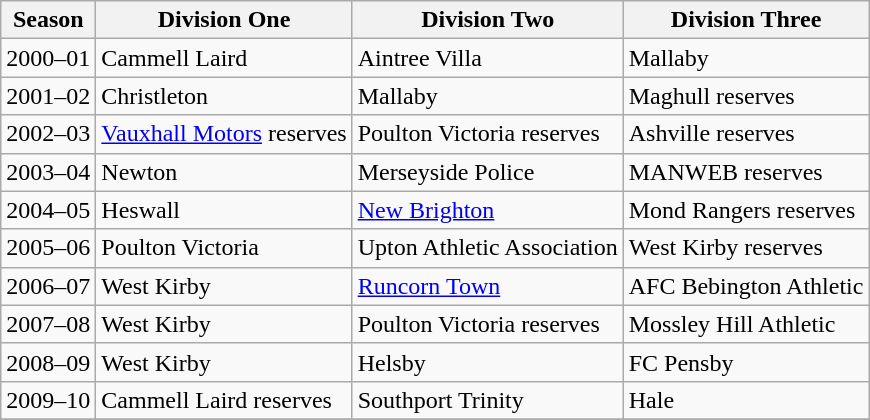<table class="wikitable">
<tr>
<th>Season</th>
<th>Division One</th>
<th>Division Two</th>
<th>Division Three</th>
</tr>
<tr>
<td>2000–01</td>
<td>Cammell Laird</td>
<td>Aintree Villa</td>
<td>Mallaby</td>
</tr>
<tr>
<td>2001–02</td>
<td>Christleton</td>
<td>Mallaby</td>
<td>Maghull reserves</td>
</tr>
<tr>
<td>2002–03</td>
<td><a href='#'>Vauxhall Motors</a> reserves</td>
<td>Poulton Victoria reserves</td>
<td>Ashville reserves</td>
</tr>
<tr>
<td>2003–04</td>
<td>Newton</td>
<td>Merseyside Police</td>
<td>MANWEB reserves</td>
</tr>
<tr>
<td>2004–05</td>
<td>Heswall</td>
<td><a href='#'>New Brighton</a></td>
<td>Mond Rangers reserves</td>
</tr>
<tr>
<td>2005–06</td>
<td>Poulton Victoria</td>
<td>Upton Athletic Association</td>
<td>West Kirby reserves</td>
</tr>
<tr>
<td>2006–07</td>
<td>West Kirby</td>
<td><a href='#'>Runcorn Town</a></td>
<td>AFC Bebington Athletic</td>
</tr>
<tr>
<td>2007–08</td>
<td>West Kirby</td>
<td>Poulton Victoria reserves</td>
<td>Mossley Hill Athletic</td>
</tr>
<tr>
<td>2008–09</td>
<td>West Kirby</td>
<td>Helsby</td>
<td>FC Pensby</td>
</tr>
<tr>
<td>2009–10</td>
<td>Cammell Laird reserves</td>
<td>Southport Trinity</td>
<td>Hale</td>
</tr>
<tr>
</tr>
</table>
